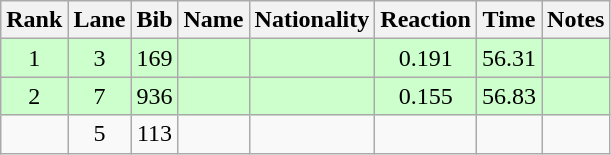<table class="wikitable sortable" style="text-align:center">
<tr>
<th>Rank</th>
<th>Lane</th>
<th>Bib</th>
<th>Name</th>
<th>Nationality</th>
<th>Reaction</th>
<th>Time</th>
<th>Notes</th>
</tr>
<tr bgcolor=ccffcc>
<td>1</td>
<td>3</td>
<td>169</td>
<td align=left></td>
<td align=left></td>
<td>0.191</td>
<td>56.31</td>
<td><strong></strong></td>
</tr>
<tr bgcolor=ccffcc>
<td>2</td>
<td>7</td>
<td>936</td>
<td align=left></td>
<td align=left></td>
<td>0.155</td>
<td>56.83</td>
<td><strong></strong></td>
</tr>
<tr>
<td></td>
<td>5</td>
<td>113</td>
<td align=left></td>
<td align=left></td>
<td></td>
<td></td>
<td><strong></strong></td>
</tr>
</table>
